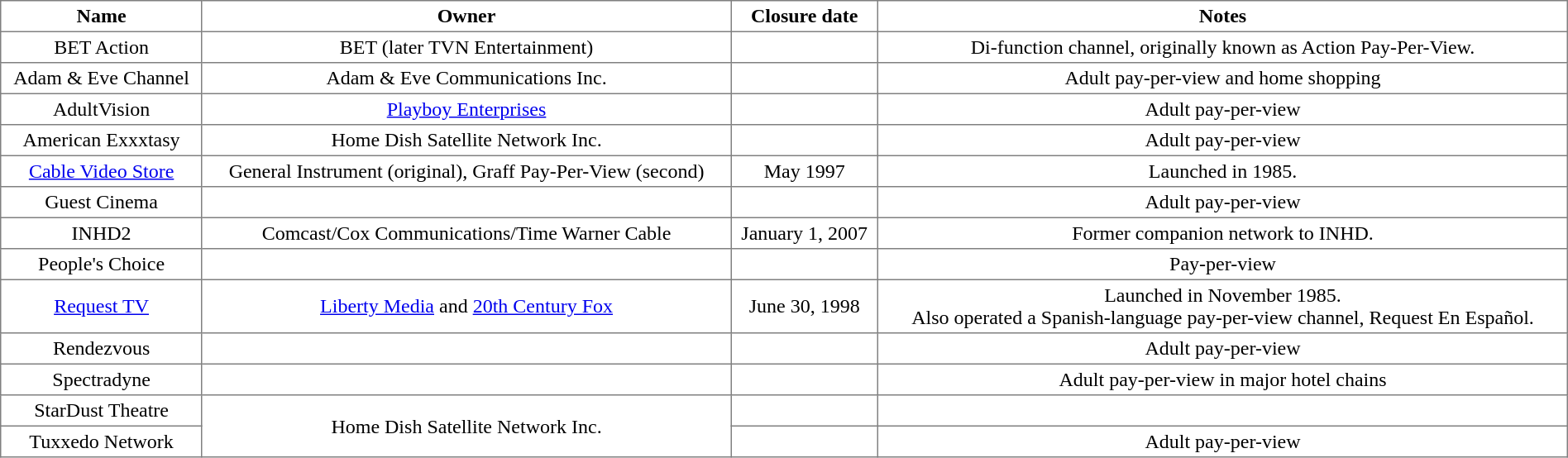<table class="toccolours sortable" style="border-collapse: collapse; text-align: center" width="100%" border="1" cellpadding="3">
<tr>
<th>Name</th>
<th>Owner</th>
<th>Closure date</th>
<th>Notes</th>
</tr>
<tr>
<td>BET Action</td>
<td>BET (later TVN Entertainment)</td>
<td></td>
<td>Di-function channel, originally known as Action Pay-Per-View.</td>
</tr>
<tr>
<td>Adam & Eve Channel</td>
<td>Adam & Eve Communications Inc.</td>
<td></td>
<td>Adult pay-per-view and home shopping</td>
</tr>
<tr>
<td>AdultVision</td>
<td><a href='#'>Playboy Enterprises</a></td>
<td></td>
<td>Adult pay-per-view</td>
</tr>
<tr>
<td>American Exxxtasy</td>
<td>Home Dish Satellite Network Inc.</td>
<td></td>
<td>Adult pay-per-view</td>
</tr>
<tr>
<td><a href='#'>Cable Video Store</a></td>
<td>General Instrument (original), Graff Pay-Per-View (second)</td>
<td>May 1997</td>
<td>Launched in 1985.</td>
</tr>
<tr>
<td>Guest Cinema</td>
<td></td>
<td></td>
<td>Adult pay-per-view</td>
</tr>
<tr>
<td>INHD2</td>
<td>Comcast/Cox Communications/Time Warner Cable</td>
<td>January 1, 2007</td>
<td>Former companion network to INHD.</td>
</tr>
<tr>
<td>People's Choice</td>
<td></td>
<td></td>
<td>Pay-per-view</td>
</tr>
<tr>
<td><a href='#'>Request TV</a></td>
<td><a href='#'>Liberty Media</a> and <a href='#'>20th Century Fox</a></td>
<td>June 30, 1998</td>
<td>Launched in November 1985.<br>Also operated a Spanish-language pay-per-view channel, Request En Español.</td>
</tr>
<tr>
<td>Rendezvous</td>
<td></td>
<td></td>
<td>Adult pay-per-view</td>
</tr>
<tr>
<td>Spectradyne</td>
<td></td>
<td></td>
<td>Adult pay-per-view in major hotel chains</td>
</tr>
<tr>
<td>StarDust Theatre</td>
<td rowspan="2">Home Dish Satellite Network Inc.</td>
<td></td>
<td></td>
</tr>
<tr>
<td>Tuxxedo Network</td>
<td></td>
<td>Adult pay-per-view</td>
</tr>
</table>
